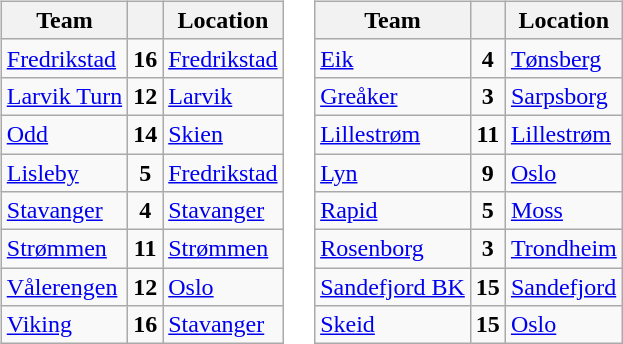<table border="0">
<tr>
<td valign="top"><br><table class="wikitable sortable" border="1">
<tr>
<th>Team</th>
<th></th>
<th>Location</th>
</tr>
<tr>
<td><a href='#'>Fredrikstad</a></td>
<td align="center"><strong>16</strong></td>
<td><a href='#'>Fredrikstad</a></td>
</tr>
<tr>
<td><a href='#'>Larvik Turn</a></td>
<td align="center"><strong>12</strong></td>
<td><a href='#'>Larvik</a></td>
</tr>
<tr>
<td><a href='#'>Odd</a></td>
<td align="center"><strong>14</strong></td>
<td><a href='#'>Skien</a></td>
</tr>
<tr>
<td><a href='#'>Lisleby</a></td>
<td align="center"><strong>5</strong></td>
<td><a href='#'>Fredrikstad</a></td>
</tr>
<tr>
<td><a href='#'>Stavanger</a></td>
<td align="center"><strong>4</strong></td>
<td><a href='#'>Stavanger</a></td>
</tr>
<tr>
<td><a href='#'>Strømmen</a></td>
<td align="center"><strong>11</strong></td>
<td><a href='#'>Strømmen</a></td>
</tr>
<tr>
<td><a href='#'>Vålerengen</a></td>
<td align="center"><strong>12</strong></td>
<td><a href='#'>Oslo</a></td>
</tr>
<tr>
<td><a href='#'>Viking</a></td>
<td align="center"><strong>16</strong></td>
<td><a href='#'>Stavanger</a></td>
</tr>
</table>
</td>
<td valign="top"><br><table class="wikitable sortable" border="1">
<tr>
<th>Team</th>
<th></th>
<th>Location</th>
</tr>
<tr>
<td><a href='#'>Eik</a></td>
<td align="center"><strong>4</strong></td>
<td><a href='#'>Tønsberg</a></td>
</tr>
<tr>
<td><a href='#'>Greåker</a></td>
<td align="center"><strong>3</strong></td>
<td><a href='#'>Sarpsborg</a></td>
</tr>
<tr>
<td><a href='#'>Lillestrøm</a></td>
<td align="center"><strong>11</strong></td>
<td><a href='#'>Lillestrøm</a></td>
</tr>
<tr>
<td><a href='#'>Lyn</a></td>
<td align="center"><strong>9</strong></td>
<td><a href='#'>Oslo</a></td>
</tr>
<tr>
<td><a href='#'>Rapid</a></td>
<td align="center"><strong>5</strong></td>
<td><a href='#'>Moss</a></td>
</tr>
<tr>
<td><a href='#'>Rosenborg</a></td>
<td align="center"><strong>3</strong></td>
<td><a href='#'>Trondheim</a></td>
</tr>
<tr>
<td><a href='#'>Sandefjord BK</a></td>
<td align="center"><strong>15</strong></td>
<td><a href='#'>Sandefjord</a></td>
</tr>
<tr>
<td><a href='#'>Skeid</a></td>
<td align="center"><strong>15</strong></td>
<td><a href='#'>Oslo</a></td>
</tr>
</table>
</td>
</tr>
</table>
